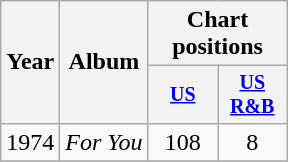<table class="wikitable" style="text-align:center;">
<tr>
<th rowspan="2">Year</th>
<th rowspan="2">Album</th>
<th colspan="2">Chart positions</th>
</tr>
<tr style="font-size:smaller;">
<th width="40"><a href='#'>US</a></th>
<th width="40"><a href='#'>US<br>R&B</a></th>
</tr>
<tr>
<td rowspan="1">1974</td>
<td align="left"><em>For You</em></td>
<td>108</td>
<td>8</td>
</tr>
<tr>
</tr>
</table>
